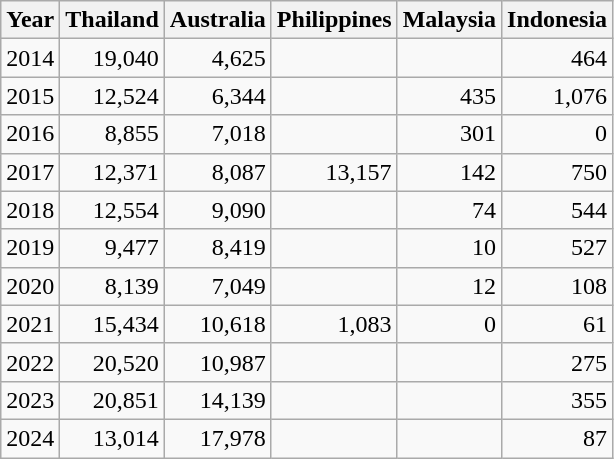<table class="wikitable" style="text-align: right;">
<tr>
<th>Year</th>
<th>Thailand</th>
<th>Australia</th>
<th>Philippines</th>
<th>Malaysia</th>
<th>Indonesia</th>
</tr>
<tr>
<td>2014</td>
<td>19,040</td>
<td>4,625</td>
<td></td>
<td></td>
<td>464</td>
</tr>
<tr>
<td>2015</td>
<td>12,524</td>
<td>6,344</td>
<td></td>
<td>435</td>
<td>1,076</td>
</tr>
<tr>
<td>2016</td>
<td>8,855</td>
<td>7,018</td>
<td></td>
<td>301</td>
<td>0</td>
</tr>
<tr>
<td>2017</td>
<td>12,371</td>
<td>8,087</td>
<td>13,157</td>
<td>142</td>
<td>750</td>
</tr>
<tr>
<td>2018</td>
<td>12,554</td>
<td>9,090</td>
<td></td>
<td>74</td>
<td>544</td>
</tr>
<tr>
<td>2019</td>
<td>9,477</td>
<td>8,419</td>
<td></td>
<td>10</td>
<td>527</td>
</tr>
<tr>
<td>2020</td>
<td>8,139</td>
<td>7,049</td>
<td></td>
<td>12</td>
<td>108</td>
</tr>
<tr>
<td>2021</td>
<td>15,434</td>
<td>10,618</td>
<td>1,083</td>
<td>0</td>
<td>61</td>
</tr>
<tr>
<td>2022</td>
<td>20,520</td>
<td>10,987</td>
<td></td>
<td></td>
<td>275</td>
</tr>
<tr>
<td>2023</td>
<td>20,851</td>
<td>14,139</td>
<td></td>
<td></td>
<td>355</td>
</tr>
<tr>
<td>2024</td>
<td>13,014</td>
<td>17,978</td>
<td></td>
<td></td>
<td>87</td>
</tr>
</table>
